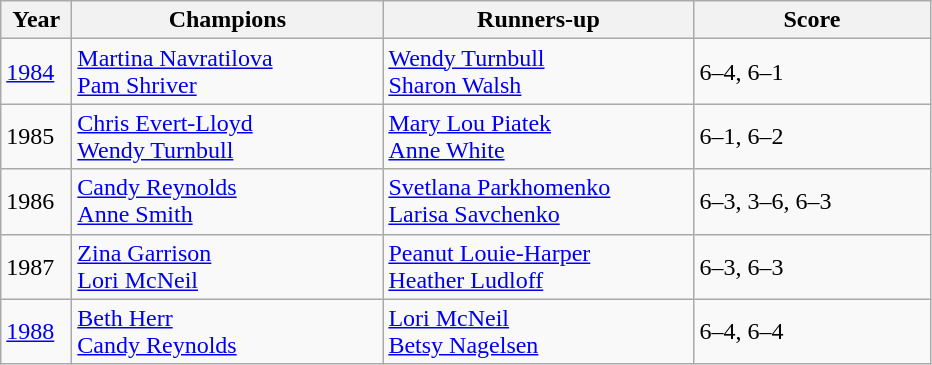<table class="wikitable">
<tr>
<th style="width:40px">Year</th>
<th style="width:200px">Champions</th>
<th style="width:200px">Runners-up</th>
<th style="width:150px" class="unsortable">Score</th>
</tr>
<tr>
<td><a href='#'>1984</a></td>
<td> <a href='#'>Martina Navratilova</a> <br>  <a href='#'>Pam Shriver</a></td>
<td> <a href='#'>Wendy Turnbull</a> <br>  <a href='#'>Sharon Walsh</a></td>
<td>6–4, 6–1</td>
</tr>
<tr>
<td>1985</td>
<td> <a href='#'>Chris Evert-Lloyd</a> <br>  <a href='#'>Wendy Turnbull</a></td>
<td> <a href='#'>Mary Lou Piatek</a> <br>  <a href='#'>Anne White</a></td>
<td>6–1, 6–2</td>
</tr>
<tr>
<td>1986</td>
<td> <a href='#'>Candy Reynolds</a> <br>  <a href='#'>Anne Smith</a></td>
<td> <a href='#'>Svetlana Parkhomenko</a> <br>  <a href='#'>Larisa Savchenko</a></td>
<td>6–3, 3–6, 6–3</td>
</tr>
<tr>
<td>1987</td>
<td> <a href='#'>Zina Garrison</a> <br>  <a href='#'>Lori McNeil</a></td>
<td> <a href='#'>Peanut Louie-Harper</a> <br>  <a href='#'>Heather Ludloff</a></td>
<td>6–3, 6–3</td>
</tr>
<tr>
<td><a href='#'>1988</a></td>
<td> <a href='#'>Beth Herr</a> <br>  <a href='#'>Candy Reynolds</a></td>
<td> <a href='#'>Lori McNeil</a> <br>  <a href='#'>Betsy Nagelsen</a></td>
<td>6–4, 6–4</td>
</tr>
</table>
